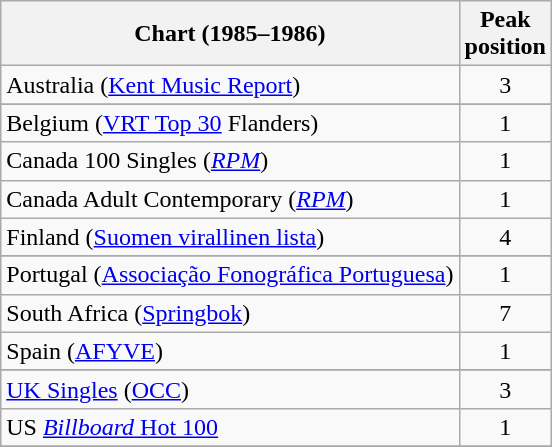<table class="wikitable sortable">
<tr>
<th scope="col">Chart (1985–1986)</th>
<th scope="col">Peak<br>position</th>
</tr>
<tr>
<td>Australia (<a href='#'>Kent Music Report</a>)</td>
<td align="center">3</td>
</tr>
<tr>
</tr>
<tr>
<td>Belgium (<a href='#'>VRT Top 30</a> Flanders)</td>
<td style="text-align:center;">1</td>
</tr>
<tr>
<td>Canada 100 Singles (<a href='#'><em>RPM</em></a>)</td>
<td style="text-align:center;">1</td>
</tr>
<tr>
<td>Canada Adult Contemporary (<a href='#'><em>RPM</em></a>)</td>
<td style="text-align:center;">1</td>
</tr>
<tr>
<td>Finland (<a href='#'>Suomen virallinen lista</a>)</td>
<td style="text-align:center;">4</td>
</tr>
<tr>
</tr>
<tr>
</tr>
<tr>
</tr>
<tr>
</tr>
<tr>
</tr>
<tr>
</tr>
<tr>
<td>Portugal (<a href='#'>Associação Fonográfica Portuguesa</a>)</td>
<td style="text-align:center;">1</td>
</tr>
<tr>
<td>South Africa (<a href='#'>Springbok</a>)</td>
<td align="center">7</td>
</tr>
<tr>
<td>Spain (<a href='#'>AFYVE</a>)</td>
<td style="text-align:center;">1</td>
</tr>
<tr>
</tr>
<tr>
</tr>
<tr>
<td><a href='#'>UK Singles</a> (<a href='#'>OCC</a>)</td>
<td style="text-align:center;">3</td>
</tr>
<tr>
<td>US <a href='#'><em>Billboard</em> Hot 100</a></td>
<td style="text-align:center;">1</td>
</tr>
<tr>
</tr>
</table>
